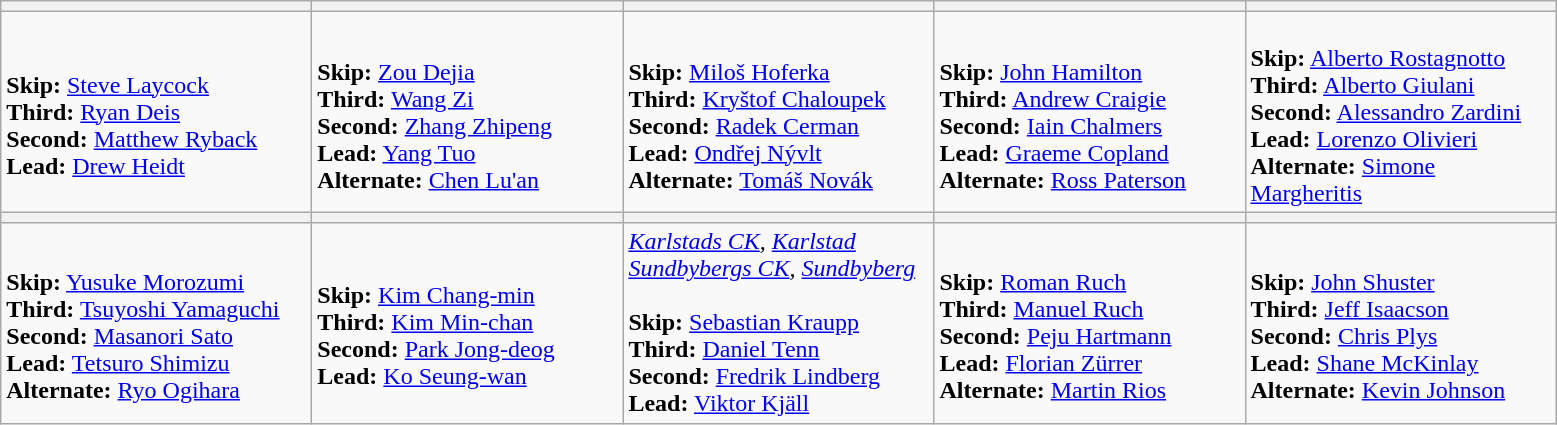<table class="wikitable">
<tr>
<th width=200></th>
<th width=200></th>
<th width=200></th>
<th width=200></th>
<th width=200></th>
</tr>
<tr>
<td><br><strong>Skip:</strong> <a href='#'>Steve Laycock</a><br>
<strong>Third:</strong> <a href='#'>Ryan Deis</a><br>
<strong>Second:</strong> <a href='#'>Matthew Ryback</a><br>
<strong>Lead:</strong> <a href='#'>Drew Heidt</a></td>
<td><br><strong>Skip:</strong> <a href='#'>Zou Dejia</a><br>
<strong>Third:</strong> <a href='#'>Wang Zi</a><br>
<strong>Second:</strong> <a href='#'>Zhang Zhipeng</a><br>
<strong>Lead:</strong> <a href='#'>Yang Tuo</a><br>
<strong>Alternate:</strong> <a href='#'>Chen Lu'an</a></td>
<td><br><strong>Skip:</strong> <a href='#'>Miloš Hoferka</a><br>
<strong>Third:</strong> <a href='#'>Kryštof Chaloupek</a><br>
<strong>Second:</strong> <a href='#'>Radek Cerman</a><br>
<strong>Lead:</strong> <a href='#'>Ondřej Nývlt</a><br>
<strong>Alternate:</strong> <a href='#'>Tomáš Novák</a></td>
<td><br><strong>Skip:</strong> <a href='#'>John Hamilton</a><br>
<strong>Third:</strong> <a href='#'>Andrew Craigie</a><br>
<strong>Second:</strong> <a href='#'>Iain Chalmers</a><br>
<strong>Lead:</strong> <a href='#'>Graeme Copland</a><br>
<strong>Alternate:</strong> <a href='#'>Ross Paterson</a></td>
<td><br><strong>Skip:</strong> <a href='#'>Alberto Rostagnotto</a><br>
<strong>Third:</strong> <a href='#'>Alberto Giulani</a><br>
<strong>Second:</strong> <a href='#'>Alessandro Zardini</a><br>
<strong>Lead:</strong> <a href='#'>Lorenzo Olivieri</a><br>
<strong>Alternate:</strong> <a href='#'>Simone Margheritis</a></td>
</tr>
<tr>
<th width=200></th>
<th width=200></th>
<th width=200></th>
<th width=200></th>
<th width=200></th>
</tr>
<tr>
<td><br><strong>Skip:</strong> <a href='#'>Yusuke Morozumi</a><br>
<strong>Third:</strong> <a href='#'>Tsuyoshi Yamaguchi</a><br>
<strong>Second:</strong> <a href='#'>Masanori Sato</a><br>
<strong>Lead:</strong> <a href='#'>Tetsuro Shimizu</a><br>
<strong>Alternate:</strong> <a href='#'>Ryo Ogihara</a><br></td>
<td><br><strong>Skip:</strong> <a href='#'>Kim Chang-min</a><br>
<strong>Third:</strong> <a href='#'>Kim Min-chan</a><br>
<strong>Second:</strong> <a href='#'>Park Jong-deog</a><br>
<strong>Lead:</strong> <a href='#'>Ko Seung-wan</a></td>
<td><em><a href='#'>Karlstads CK</a>, <a href='#'>Karlstad</a></em><br><em><a href='#'>Sundbybergs CK</a>, <a href='#'>Sundbyberg</a></em><br><br><strong>Skip:</strong> <a href='#'>Sebastian Kraupp</a><br>
<strong>Third:</strong> <a href='#'>Daniel Tenn</a><br>
<strong>Second:</strong> <a href='#'>Fredrik Lindberg</a><br>
<strong>Lead:</strong> <a href='#'>Viktor Kjäll</a></td>
<td><br><strong>Skip:</strong> <a href='#'>Roman Ruch</a><br>
<strong>Third:</strong> <a href='#'>Manuel Ruch</a><br>
<strong>Second:</strong> <a href='#'>Peju Hartmann</a><br>
<strong>Lead:</strong> <a href='#'>Florian Zürrer</a><br>
<strong>Alternate:</strong> <a href='#'>Martin Rios</a></td>
<td><br><strong>Skip:</strong> <a href='#'>John Shuster</a><br>
<strong>Third:</strong> <a href='#'>Jeff Isaacson</a><br>
<strong>Second:</strong> <a href='#'>Chris Plys</a><br>
<strong>Lead:</strong> <a href='#'>Shane McKinlay</a><br>
<strong>Alternate:</strong> <a href='#'>Kevin Johnson</a></td>
</tr>
</table>
